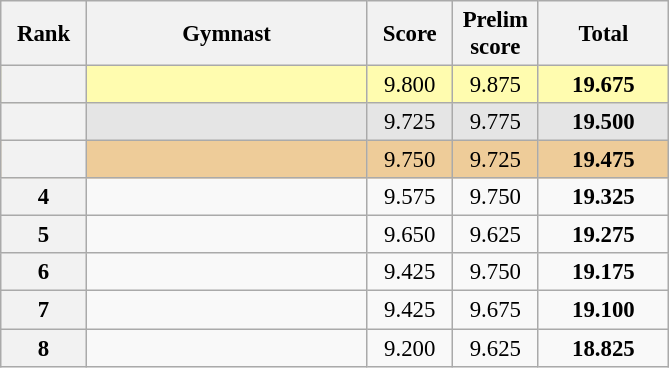<table class="wikitable sortable" style="text-align:center; font-size:95%">
<tr>
<th scope="col" style="width:50px;">Rank</th>
<th scope="col" style="width:180px;">Gymnast</th>
<th scope="col" style="width:50px;">Score</th>
<th scope="col" style="width:50px;">Prelim score</th>
<th scope="col" style="width:80px;">Total</th>
</tr>
<tr style="background:#fffcaf;">
<th scope=row style="text-align:center"></th>
<td style="text-align:left;"></td>
<td>9.800</td>
<td>9.875</td>
<td><strong>19.675</strong></td>
</tr>
<tr style="background:#e5e5e5;">
<th scope=row style="text-align:center"></th>
<td style="text-align:left;"></td>
<td>9.725</td>
<td>9.775</td>
<td><strong>19.500</strong></td>
</tr>
<tr style="background:#ec9;">
<th scope=row style="text-align:center"></th>
<td style="text-align:left;"></td>
<td>9.750</td>
<td>9.725</td>
<td><strong>19.475</strong></td>
</tr>
<tr>
<th scope=row style="text-align:center">4</th>
<td style="text-align:left;"></td>
<td>9.575</td>
<td>9.750</td>
<td><strong>19.325</strong></td>
</tr>
<tr>
<th scope=row style="text-align:center">5</th>
<td style="text-align:left;"></td>
<td>9.650</td>
<td>9.625</td>
<td><strong>19.275</strong></td>
</tr>
<tr>
<th scope=row style="text-align:center">6</th>
<td style="text-align:left;"></td>
<td>9.425</td>
<td>9.750</td>
<td><strong>19.175</strong></td>
</tr>
<tr>
<th scope=row style="text-align:center">7</th>
<td style="text-align:left;"></td>
<td>9.425</td>
<td>9.675</td>
<td><strong>19.100</strong></td>
</tr>
<tr>
<th scope=row style="text-align:center">8</th>
<td style="text-align:left;"></td>
<td>9.200</td>
<td>9.625</td>
<td><strong>18.825</strong></td>
</tr>
</table>
